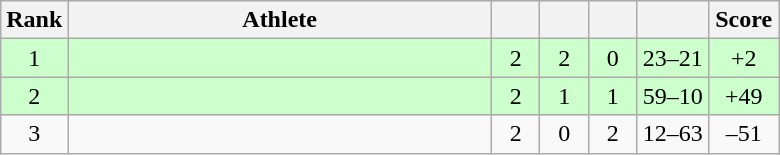<table class="wikitable" style="text-align: center;">
<tr>
<th width=25>Rank</th>
<th width=275>Athlete</th>
<th width=25></th>
<th width=25></th>
<th width=25></th>
<th width=40></th>
<th width=40>Score</th>
</tr>
<tr bgcolor=ccffcc>
<td>1</td>
<td align=left></td>
<td>2</td>
<td>2</td>
<td>0</td>
<td>23–21</td>
<td>+2</td>
</tr>
<tr bgcolor=ccffcc>
<td>2</td>
<td align=left></td>
<td>2</td>
<td>1</td>
<td>1</td>
<td>59–10</td>
<td>+49</td>
</tr>
<tr>
<td>3</td>
<td align=left></td>
<td>2</td>
<td>0</td>
<td>2</td>
<td>12–63</td>
<td>–51</td>
</tr>
</table>
